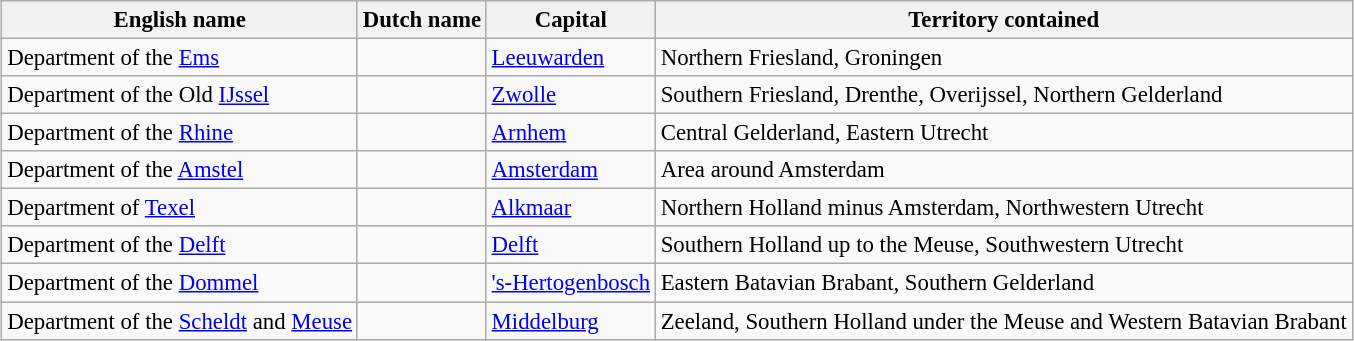<table class="wikitable sortable"  style="font-size:95%; margin:auto;">
<tr>
<th>English name</th>
<th>Dutch name</th>
<th>Capital</th>
<th>Territory contained</th>
</tr>
<tr>
<td>Department of the <a href='#'>Ems</a></td>
<td></td>
<td><a href='#'>Leeuwarden</a></td>
<td>Northern Friesland, Groningen</td>
</tr>
<tr>
<td>Department of the Old <a href='#'>IJssel</a></td>
<td></td>
<td><a href='#'>Zwolle</a></td>
<td>Southern Friesland, Drenthe, Overijssel, Northern Gelderland</td>
</tr>
<tr>
<td>Department of the <a href='#'>Rhine</a></td>
<td></td>
<td><a href='#'>Arnhem</a></td>
<td>Central Gelderland, Eastern Utrecht</td>
</tr>
<tr>
<td>Department of the <a href='#'>Amstel</a></td>
<td></td>
<td><a href='#'>Amsterdam</a></td>
<td>Area around Amsterdam</td>
</tr>
<tr>
<td>Department of <a href='#'>Texel</a></td>
<td></td>
<td><a href='#'>Alkmaar</a></td>
<td>Northern Holland minus Amsterdam, Northwestern Utrecht</td>
</tr>
<tr>
<td>Department of the <a href='#'>Delft</a></td>
<td></td>
<td><a href='#'>Delft</a></td>
<td>Southern Holland up to the Meuse, Southwestern Utrecht</td>
</tr>
<tr>
<td>Department of the <a href='#'>Dommel</a></td>
<td></td>
<td><a href='#'>'s-Hertogenbosch</a></td>
<td>Eastern Batavian Brabant, Southern Gelderland</td>
</tr>
<tr>
<td>Department of the <a href='#'>Scheldt</a> and <a href='#'>Meuse</a></td>
<td></td>
<td><a href='#'>Middelburg</a></td>
<td>Zeeland, Southern Holland under the Meuse and Western Batavian Brabant</td>
</tr>
</table>
